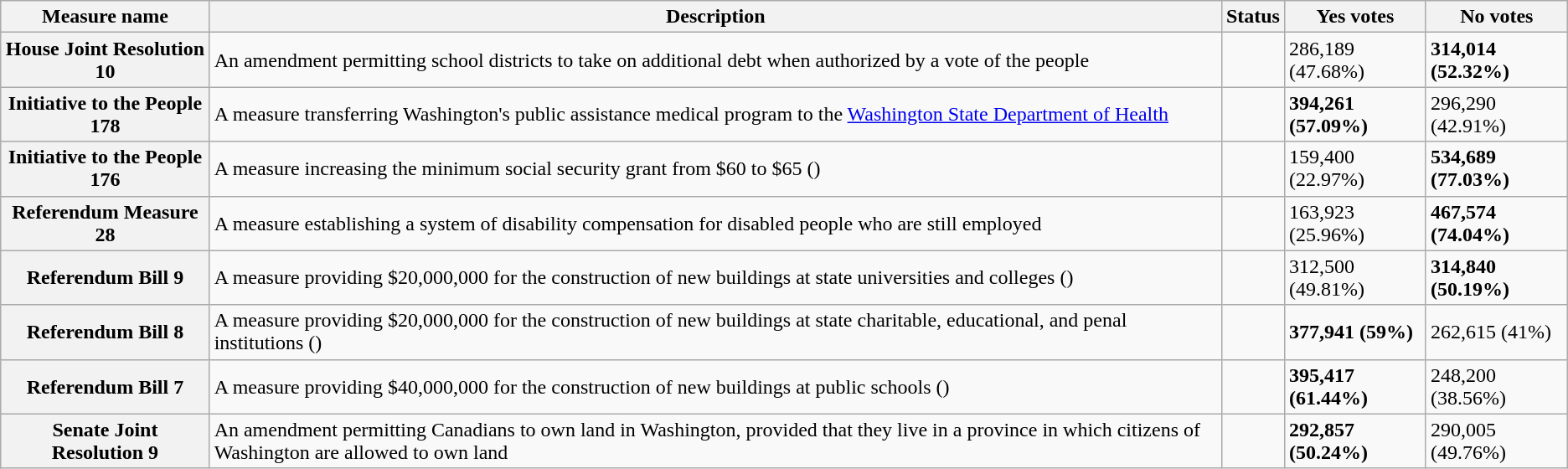<table class="wikitable sortable plainrowheaders">
<tr>
<th scope=col>Measure name</th>
<th scope=col class=unsortable>Description</th>
<th scope=col>Status</th>
<th scope=col>Yes votes</th>
<th scope=col>No votes</th>
</tr>
<tr>
<th scope=row>House Joint Resolution 10</th>
<td>An amendment permitting school districts to take on additional debt when authorized by a vote of the people</td>
<td></td>
<td>286,189 (47.68%)</td>
<td><strong>314,014 (52.32%)</strong></td>
</tr>
<tr>
<th scope=row>Initiative to the People 178</th>
<td>A measure transferring Washington's public assistance medical program to the <a href='#'>Washington State Department of Health</a></td>
<td></td>
<td><strong>394,261 (57.09%)</strong></td>
<td>296,290 (42.91%)</td>
</tr>
<tr>
<th scope=row>Initiative to the People 176</th>
<td>A measure increasing the minimum social security grant from $60 to $65 ()</td>
<td></td>
<td>159,400 (22.97%)</td>
<td><strong>534,689 (77.03%)</strong></td>
</tr>
<tr>
<th scope=row>Referendum Measure 28</th>
<td>A measure establishing a system of disability compensation for disabled people who are still employed</td>
<td></td>
<td>163,923 (25.96%)</td>
<td><strong>467,574 (74.04%)</strong></td>
</tr>
<tr>
<th scope=row>Referendum Bill 9</th>
<td>A measure providing $20,000,000 for the construction of new buildings at state universities and colleges ()</td>
<td></td>
<td>312,500 (49.81%)</td>
<td><strong>314,840 (50.19%)</strong></td>
</tr>
<tr>
<th scope=row>Referendum Bill 8</th>
<td>A measure providing $20,000,000 for the construction of new buildings at state charitable, educational, and penal institutions ()</td>
<td></td>
<td><strong>377,941 (59%)</strong></td>
<td>262,615 (41%)</td>
</tr>
<tr>
<th scope=row>Referendum Bill 7</th>
<td>A measure providing $40,000,000 for the construction of new buildings at public schools ()</td>
<td></td>
<td><strong>395,417 (61.44%)</strong></td>
<td>248,200 (38.56%)</td>
</tr>
<tr>
<th scope=row>Senate Joint Resolution 9</th>
<td>An amendment permitting Canadians to own land in Washington, provided that they live in a province in which citizens of Washington are allowed to own land</td>
<td></td>
<td><strong>292,857 (50.24%)</strong></td>
<td>290,005 (49.76%)</td>
</tr>
</table>
